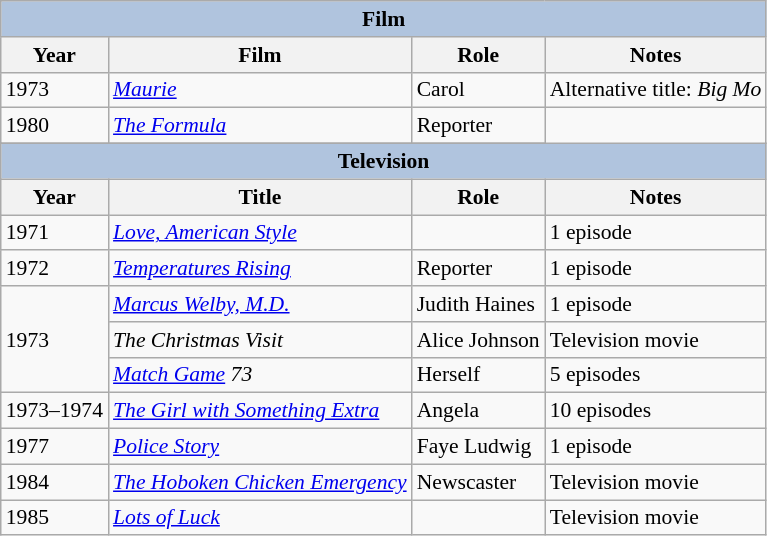<table class="wikitable" style="font-size: 90%;">
<tr>
<th colspan="4" style="background: LightSteelBlue;">Film</th>
</tr>
<tr>
<th>Year</th>
<th>Film</th>
<th>Role</th>
<th>Notes</th>
</tr>
<tr>
<td>1973</td>
<td><em><a href='#'>Maurie</a></em></td>
<td>Carol</td>
<td>Alternative title: <em>Big Mo</em></td>
</tr>
<tr>
<td>1980</td>
<td><em><a href='#'>The Formula</a></em></td>
<td>Reporter</td>
</tr>
<tr>
</tr>
<tr>
<th colspan="4" style="background: LightSteelBlue;">Television</th>
</tr>
<tr>
<th>Year</th>
<th>Title</th>
<th>Role</th>
<th>Notes</th>
</tr>
<tr>
<td>1971</td>
<td><em><a href='#'>Love, American Style</a></em></td>
<td></td>
<td>1 episode</td>
</tr>
<tr>
<td>1972</td>
<td><em><a href='#'>Temperatures Rising</a></em></td>
<td>Reporter</td>
<td>1 episode</td>
</tr>
<tr>
<td rowspan=3>1973</td>
<td><em><a href='#'>Marcus Welby, M.D.</a></em></td>
<td>Judith Haines</td>
<td>1 episode</td>
</tr>
<tr>
<td><em>The Christmas Visit</em></td>
<td>Alice Johnson</td>
<td>Television movie</td>
</tr>
<tr>
<td><em><a href='#'>Match Game</a> 73</em></td>
<td>Herself</td>
<td>5 episodes</td>
</tr>
<tr>
<td>1973–1974</td>
<td><em><a href='#'>The Girl with Something Extra</a></em></td>
<td>Angela</td>
<td>10 episodes</td>
</tr>
<tr>
<td>1977</td>
<td><em><a href='#'>Police Story</a></em></td>
<td>Faye Ludwig</td>
<td>1 episode</td>
</tr>
<tr>
<td>1984</td>
<td><em><a href='#'>The Hoboken Chicken Emergency</a></em></td>
<td>Newscaster</td>
<td>Television movie</td>
</tr>
<tr>
<td>1985</td>
<td><em><a href='#'>Lots of Luck</a></em></td>
<td></td>
<td>Television movie</td>
</tr>
</table>
